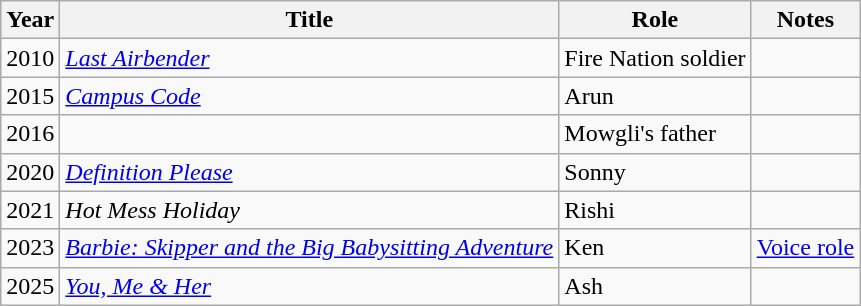<table class="wikitable sortable">
<tr>
<th>Year</th>
<th>Title</th>
<th>Role</th>
<th>Notes</th>
</tr>
<tr>
<td>2010</td>
<td><a href='#'><em>Last Airbender</em></a></td>
<td>Fire Nation soldier</td>
<td></td>
</tr>
<tr>
<td>2015</td>
<td><em><a href='#'>Campus Code</a></em></td>
<td>Arun</td>
<td></td>
</tr>
<tr>
<td>2016</td>
<td><em></em></td>
<td>Mowgli's father</td>
<td></td>
</tr>
<tr>
<td>2020</td>
<td><em><a href='#'>Definition Please</a></em></td>
<td>Sonny</td>
<td></td>
</tr>
<tr>
<td>2021</td>
<td><em>Hot Mess Holiday</em></td>
<td>Rishi</td>
<td></td>
</tr>
<tr>
<td>2023</td>
<td><em><a href='#'>Barbie: Skipper and the Big Babysitting Adventure</a></em></td>
<td>Ken</td>
<td><a href='#'>Voice role</a></td>
</tr>
<tr>
<td>2025</td>
<td><a href='#'><em>You, Me & Her</em></a></td>
<td>Ash</td>
<td></td>
</tr>
</table>
